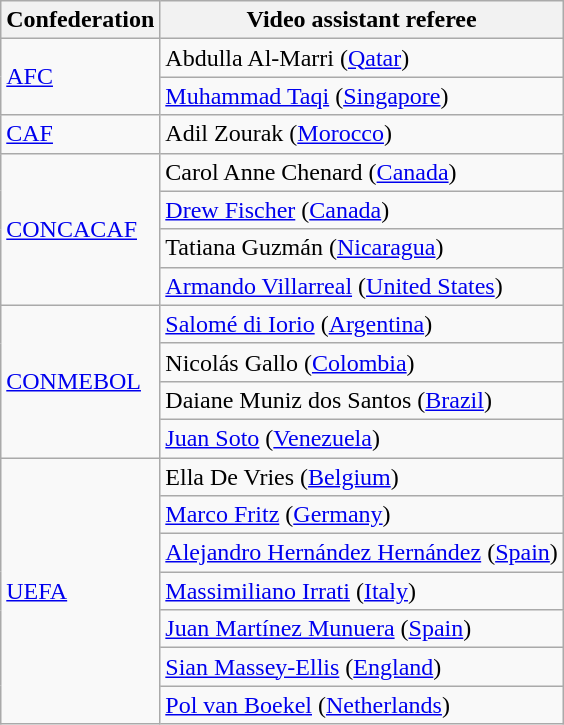<table class="wikitable">
<tr>
<th>Confederation</th>
<th>Video assistant referee</th>
</tr>
<tr>
<td rowspan="2"><a href='#'>AFC</a></td>
<td>Abdulla Al-Marri (<a href='#'>Qatar</a>)</td>
</tr>
<tr>
<td><a href='#'>Muhammad Taqi</a> (<a href='#'>Singapore</a>)</td>
</tr>
<tr>
<td><a href='#'>CAF</a></td>
<td>Adil Zourak (<a href='#'>Morocco</a>)</td>
</tr>
<tr>
<td rowspan="4"><a href='#'>CONCACAF</a></td>
<td>Carol Anne Chenard (<a href='#'>Canada</a>)</td>
</tr>
<tr>
<td><a href='#'>Drew Fischer</a> (<a href='#'>Canada</a>)</td>
</tr>
<tr>
<td>Tatiana Guzmán (<a href='#'>Nicaragua</a>)</td>
</tr>
<tr>
<td><a href='#'>Armando Villarreal</a> (<a href='#'>United States</a>)</td>
</tr>
<tr>
<td rowspan="4"><a href='#'>CONMEBOL</a></td>
<td><a href='#'>Salomé di Iorio</a> (<a href='#'>Argentina</a>)</td>
</tr>
<tr>
<td>Nicolás Gallo (<a href='#'>Colombia</a>)</td>
</tr>
<tr>
<td>Daiane Muniz dos Santos (<a href='#'>Brazil</a>)</td>
</tr>
<tr>
<td><a href='#'>Juan Soto</a> (<a href='#'>Venezuela</a>)</td>
</tr>
<tr>
<td rowspan="7"><a href='#'>UEFA</a></td>
<td>Ella De Vries (<a href='#'>Belgium</a>)</td>
</tr>
<tr>
<td><a href='#'>Marco Fritz</a> (<a href='#'>Germany</a>)</td>
</tr>
<tr>
<td><a href='#'>Alejandro Hernández Hernández</a> (<a href='#'>Spain</a>)</td>
</tr>
<tr>
<td><a href='#'>Massimiliano Irrati</a> (<a href='#'>Italy</a>)</td>
</tr>
<tr>
<td><a href='#'>Juan Martínez Munuera</a> (<a href='#'>Spain</a>)</td>
</tr>
<tr>
<td><a href='#'>Sian Massey-Ellis</a> (<a href='#'>England</a>)</td>
</tr>
<tr>
<td><a href='#'>Pol van Boekel</a> (<a href='#'>Netherlands</a>)</td>
</tr>
</table>
